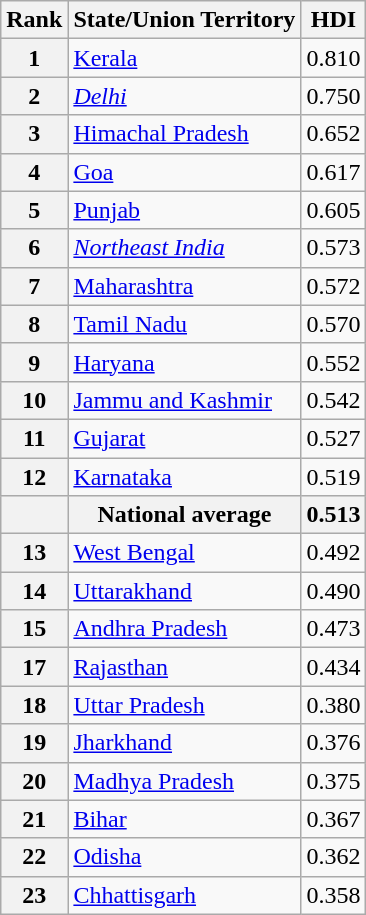<table class="wikitable sortable">
<tr>
<th style="text-align:center;" data-sort-="" type="number">Rank</th>
<th align="center">State/Union Territory</th>
<th style="text-align:center;" data-sort-="" type="number">HDI</th>
</tr>
<tr>
<th>1</th>
<td><a href='#'>Kerala</a></td>
<td>0.810</td>
</tr>
<tr>
<th>2</th>
<td><em><a href='#'>Delhi</a></em></td>
<td>0.750</td>
</tr>
<tr>
<th>3</th>
<td><a href='#'>Himachal Pradesh</a></td>
<td>0.652</td>
</tr>
<tr>
<th>4</th>
<td><a href='#'>Goa</a></td>
<td>0.617</td>
</tr>
<tr>
<th>5</th>
<td><a href='#'>Punjab</a></td>
<td>0.605</td>
</tr>
<tr>
<th>6</th>
<td><em><a href='#'>Northeast India</a></em></td>
<td>0.573</td>
</tr>
<tr>
<th>7</th>
<td><a href='#'>Maharashtra</a></td>
<td>0.572</td>
</tr>
<tr>
<th>8</th>
<td><a href='#'>Tamil Nadu</a></td>
<td>0.570</td>
</tr>
<tr>
<th>9</th>
<td><a href='#'>Haryana</a></td>
<td>0.552</td>
</tr>
<tr>
<th>10</th>
<td><a href='#'>Jammu and Kashmir</a></td>
<td>0.542</td>
</tr>
<tr>
<th>11</th>
<td><a href='#'>Gujarat</a></td>
<td>0.527</td>
</tr>
<tr>
<th>12</th>
<td><a href='#'>Karnataka</a></td>
<td>0.519</td>
</tr>
<tr>
<th></th>
<th>National average</th>
<th>0.513</th>
</tr>
<tr>
<th>13</th>
<td><a href='#'>West Bengal</a></td>
<td>0.492</td>
</tr>
<tr>
<th>14</th>
<td><a href='#'>Uttarakhand</a></td>
<td>0.490</td>
</tr>
<tr>
<th>15</th>
<td><a href='#'>Andhra Pradesh</a></td>
<td>0.473</td>
</tr>
<tr>
<th>17</th>
<td><a href='#'>Rajasthan</a></td>
<td>0.434</td>
</tr>
<tr>
<th>18</th>
<td><a href='#'>Uttar Pradesh</a></td>
<td>0.380</td>
</tr>
<tr>
<th>19</th>
<td><a href='#'>Jharkhand</a></td>
<td>0.376</td>
</tr>
<tr>
<th>20</th>
<td><a href='#'>Madhya Pradesh</a></td>
<td>0.375</td>
</tr>
<tr>
<th>21</th>
<td><a href='#'>Bihar</a></td>
<td>0.367</td>
</tr>
<tr>
<th>22</th>
<td><a href='#'>Odisha</a></td>
<td>0.362</td>
</tr>
<tr>
<th>23</th>
<td><a href='#'>Chhattisgarh</a></td>
<td>0.358</td>
</tr>
</table>
